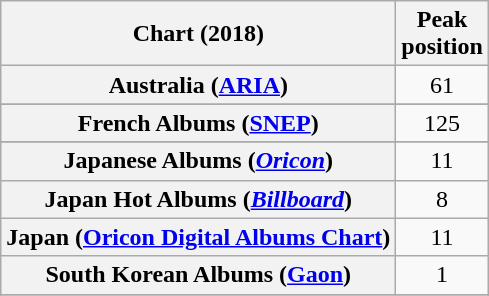<table class="wikitable sortable plainrowheaders" style="text-align:center">
<tr>
<th scope="col">Chart (2018)</th>
<th scope="col">Peak<br>position</th>
</tr>
<tr>
<th scope="row">Australia (<a href='#'>ARIA</a>)</th>
<td>61</td>
</tr>
<tr>
</tr>
<tr>
</tr>
<tr>
<th scope="row">French Albums (<a href='#'>SNEP</a>)</th>
<td>125</td>
</tr>
<tr>
</tr>
<tr>
<th scope="row">Japanese Albums (<em><a href='#'>Oricon</a></em>)</th>
<td>11</td>
</tr>
<tr>
<th scope="row">Japan Hot Albums (<em><a href='#'>Billboard</a></em>)</th>
<td>8</td>
</tr>
<tr>
<th scope="row">Japan (<a href='#'>Oricon Digital Albums Chart</a>)</th>
<td>11</td>
</tr>
<tr>
<th scope="row">South Korean Albums (<a href='#'>Gaon</a>)</th>
<td>1</td>
</tr>
<tr>
</tr>
<tr>
</tr>
<tr>
</tr>
<tr>
</tr>
<tr>
</tr>
</table>
